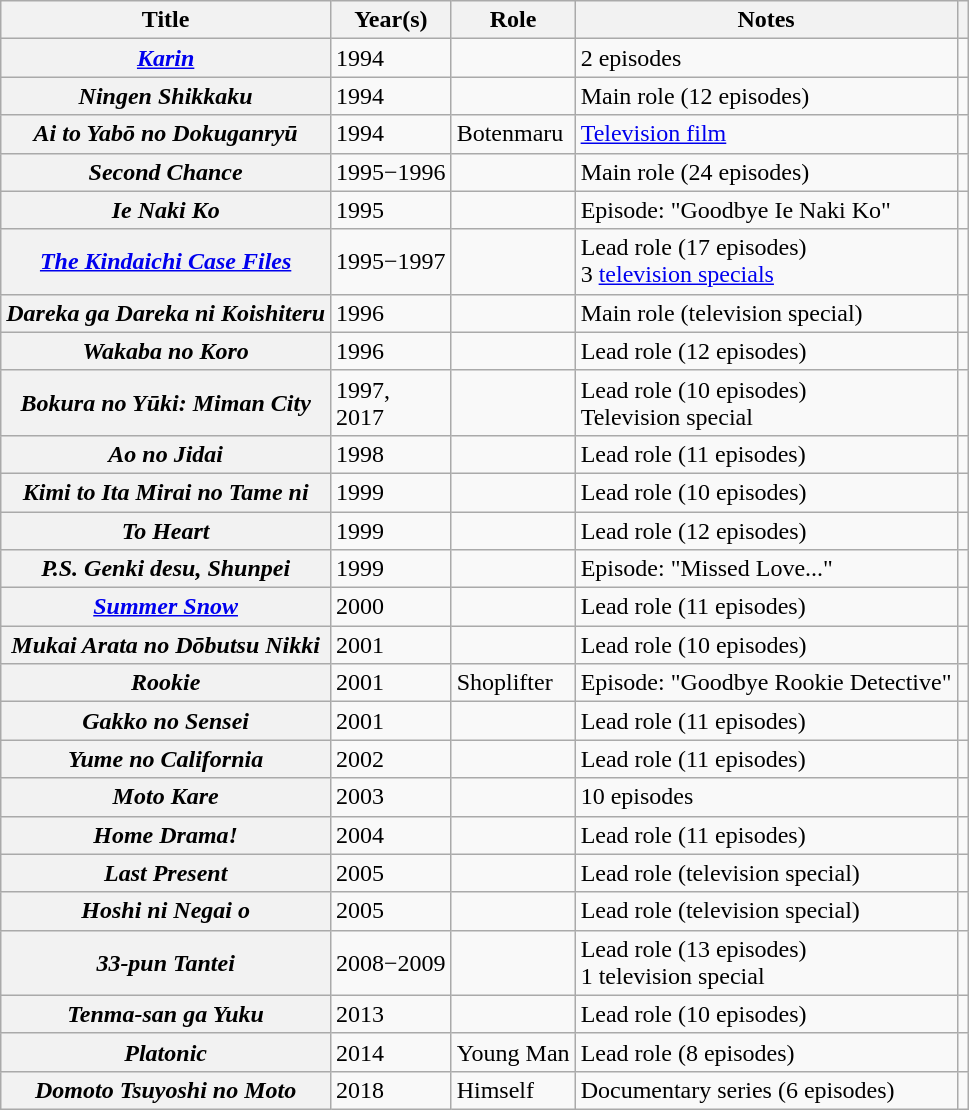<table class="wikitable plainrowheaders sortable">
<tr>
<th scope="col">Title</th>
<th scope="col">Year(s)</th>
<th scope="col">Role</th>
<th scope="col" class="unsortable">Notes</th>
<th scope="col" class="unsortable"></th>
</tr>
<tr>
<th scope=row><em><a href='#'>Karin</a></em></th>
<td>1994</td>
<td></td>
<td>2 episodes</td>
<td style="text-align:center;"></td>
</tr>
<tr>
<th scope=row><em>Ningen Shikkaku</em></th>
<td>1994</td>
<td></td>
<td>Main role (12 episodes)</td>
<td style="text-align:center;"></td>
</tr>
<tr>
<th scope=row><em>Ai to Yabō no Dokuganryū</em></th>
<td>1994</td>
<td>Botenmaru</td>
<td><a href='#'>Television film</a></td>
<td style="text-align:center;"></td>
</tr>
<tr>
<th scope=row><em>Second Chance</em></th>
<td>1995−1996</td>
<td></td>
<td>Main role (24 episodes)</td>
<td style="text-align:center;"></td>
</tr>
<tr>
<th scope=row><em>Ie Naki Ko</em></th>
<td>1995</td>
<td></td>
<td>Episode: "Goodbye Ie Naki Ko"</td>
<td style="text-align:center;"></td>
</tr>
<tr>
<th scope=row><em><a href='#'>The Kindaichi Case Files</a></em></th>
<td>1995−1997</td>
<td></td>
<td>Lead role (17 episodes)<br>3 <a href='#'>television specials</a></td>
<td style="text-align:center;"></td>
</tr>
<tr>
<th scope=row><em>Dareka ga Dareka ni Koishiteru</em></th>
<td>1996</td>
<td></td>
<td>Main role (television special)</td>
<td style="text-align:center;"></td>
</tr>
<tr>
<th scope=row><em>Wakaba no Koro</em></th>
<td>1996</td>
<td></td>
<td>Lead role (12 episodes)</td>
<td style="text-align:center;"></td>
</tr>
<tr>
<th scope=row><em>Bokura no Yūki: Miman City</em></th>
<td>1997,<br>2017</td>
<td></td>
<td>Lead role (10 episodes)<br>Television special</td>
<td style="text-align:center;"></td>
</tr>
<tr>
<th scope=row><em>Ao no Jidai</em></th>
<td>1998</td>
<td></td>
<td>Lead role (11 episodes)</td>
<td style="text-align:center;"></td>
</tr>
<tr>
<th scope=row><em>Kimi to Ita Mirai no Tame ni</em></th>
<td>1999</td>
<td></td>
<td>Lead role (10 episodes)</td>
<td style="text-align:center;"></td>
</tr>
<tr>
<th scope=row><em>To Heart</em></th>
<td>1999</td>
<td></td>
<td>Lead role (12 episodes)</td>
<td style="text-align:center;"></td>
</tr>
<tr>
<th scope=row><em>P.S. Genki desu, Shunpei</em></th>
<td>1999</td>
<td></td>
<td>Episode: "Missed Love..."</td>
<td style="text-align:center;"></td>
</tr>
<tr>
<th scope=row><em><a href='#'>Summer Snow</a></em></th>
<td>2000</td>
<td></td>
<td>Lead role (11 episodes)</td>
<td style="text-align:center;"></td>
</tr>
<tr>
<th scope=row><em>Mukai Arata no Dōbutsu Nikki</em></th>
<td>2001</td>
<td></td>
<td>Lead role (10 episodes)</td>
<td style="text-align:center;"></td>
</tr>
<tr>
<th scope=row><em>Rookie</em></th>
<td>2001</td>
<td>Shoplifter</td>
<td>Episode: "Goodbye Rookie Detective"</td>
<td style="text-align:center;"></td>
</tr>
<tr>
<th scope=row><em>Gakko no Sensei</em></th>
<td>2001</td>
<td></td>
<td>Lead role (11 episodes)</td>
<td style="text-align:center;"></td>
</tr>
<tr>
<th scope=row><em>Yume no California</em></th>
<td>2002</td>
<td></td>
<td>Lead role (11 episodes)</td>
<td style="text-align:center;"></td>
</tr>
<tr>
<th scope=row><em>Moto Kare</em></th>
<td>2003</td>
<td></td>
<td>10 episodes</td>
<td style="text-align:center;"></td>
</tr>
<tr>
<th scope=row><em>Home Drama!</em></th>
<td>2004</td>
<td></td>
<td>Lead role (11 episodes)</td>
<td style="text-align:center;"></td>
</tr>
<tr>
<th scope=row><em>Last Present</em></th>
<td>2005</td>
<td></td>
<td>Lead role (television special)</td>
<td style="text-align:center;"></td>
</tr>
<tr>
<th scope=row><em>Hoshi ni Negai o</em></th>
<td>2005</td>
<td></td>
<td>Lead role (television special)</td>
<td style="text-align:center;"></td>
</tr>
<tr>
<th scope=row><em>33-pun Tantei</em></th>
<td>2008−2009</td>
<td></td>
<td>Lead role (13 episodes)<br>1 television special</td>
<td style="text-align:center;"></td>
</tr>
<tr>
<th scope=row><em>Tenma-san ga Yuku</em></th>
<td>2013</td>
<td></td>
<td>Lead role (10 episodes)</td>
<td style="text-align:center;"></td>
</tr>
<tr>
<th scope=row><em>Platonic</em></th>
<td>2014</td>
<td>Young Man</td>
<td>Lead role (8 episodes)</td>
<td style="text-align:center;"></td>
</tr>
<tr>
<th scope=row><em>Domoto Tsuyoshi no Moto</em></th>
<td>2018</td>
<td>Himself</td>
<td>Documentary series (6 episodes)</td>
<td style="text-align:center;"></td>
</tr>
</table>
